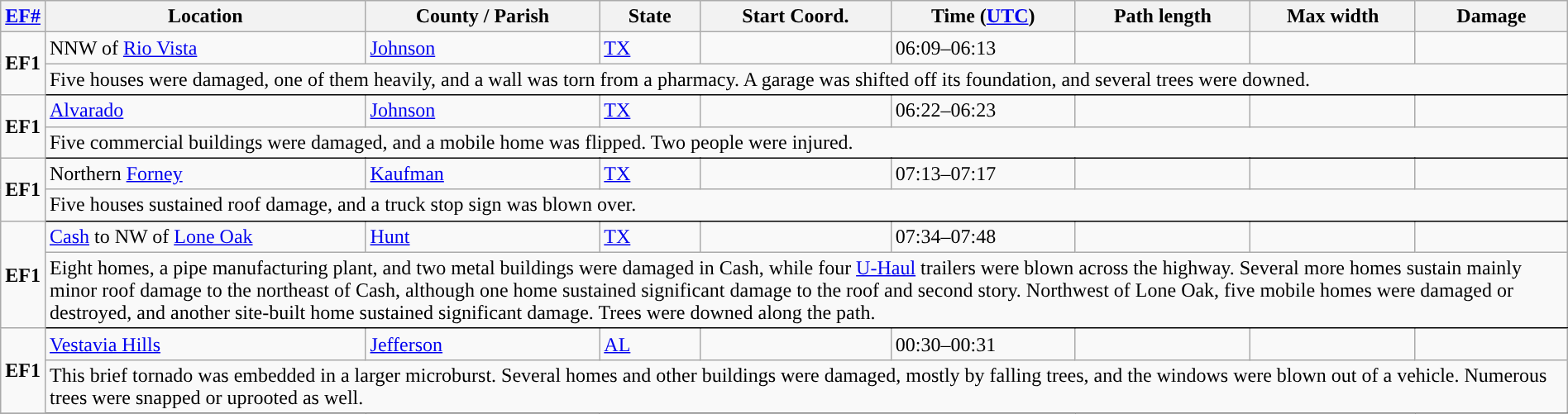<table class="wikitable sortable" style="width:100%;">
<tr>
<th scope="col" width="2%" align="center"><a href='#'>EF#</a></th>
<th scope="col" align="center" class="unsortable">Location</th>
<th scope="col" align="center" class="unsortable">County / Parish</th>
<th scope="col" align="center">State</th>
<th scope="col" align="center" data-sort-type="number">Start Coord.</th>
<th scope="col" align="center" data-sort-type="number">Time (<a href='#'>UTC</a>)</th>
<th scope="col" align="center" data-sort-type="number">Path length</th>
<th scope="col" align="center" data-sort-type="number">Max width</th>
<th scope="col" align="center" data-sort-type="number">Damage<br></th>
</tr>
<tr>
<td rowspan="2" align="center"><strong>EF1</strong></td>
<td>NNW of <a href='#'>Rio Vista</a></td>
<td><a href='#'>Johnson</a></td>
<td><a href='#'>TX</a></td>
<td></td>
<td>06:09–06:13</td>
<td></td>
<td></td>
<td></td>
</tr>
<tr class="expand-child">
<td colspan="8" style=" border-bottom: 1px solid black;">Five houses were damaged, one of them heavily, and a wall was torn from a pharmacy. A garage was shifted off its foundation, and several trees were downed.</td>
</tr>
<tr>
<td rowspan="2" align="center"><strong>EF1</strong></td>
<td><a href='#'>Alvarado</a></td>
<td><a href='#'>Johnson</a></td>
<td><a href='#'>TX</a></td>
<td></td>
<td>06:22–06:23</td>
<td></td>
<td></td>
<td></td>
</tr>
<tr class="expand-child">
<td colspan="8" style=" border-bottom: 1px solid black;">Five commercial buildings were damaged, and a mobile home was flipped. Two people were injured.</td>
</tr>
<tr>
<td rowspan="2" align="center"><strong>EF1</strong></td>
<td>Northern <a href='#'>Forney</a></td>
<td><a href='#'>Kaufman</a></td>
<td><a href='#'>TX</a></td>
<td></td>
<td>07:13–07:17</td>
<td></td>
<td></td>
<td></td>
</tr>
<tr class="expand-child">
<td colspan="8" style=" border-bottom: 1px solid black;">Five houses sustained roof damage, and a truck stop sign was blown over.</td>
</tr>
<tr>
<td rowspan="2" align="center"><strong>EF1</strong></td>
<td><a href='#'>Cash</a> to NW of <a href='#'>Lone Oak</a></td>
<td><a href='#'>Hunt</a></td>
<td><a href='#'>TX</a></td>
<td></td>
<td>07:34–07:48</td>
<td></td>
<td></td>
<td></td>
</tr>
<tr class="expand-child">
<td colspan="8" style=" border-bottom: 1px solid black;">Eight homes, a pipe manufacturing plant, and two metal buildings were damaged in Cash, while four <a href='#'>U-Haul</a> trailers were blown across the highway. Several more homes sustain mainly minor roof damage to the northeast of Cash, although one home sustained significant damage to the roof and second story. Northwest of Lone Oak, five mobile homes were damaged or destroyed, and another site-built home sustained significant damage. Trees were downed along the path.</td>
</tr>
<tr>
<td rowspan="2" align="center"><strong>EF1</strong></td>
<td><a href='#'>Vestavia Hills</a></td>
<td><a href='#'>Jefferson</a></td>
<td><a href='#'>AL</a></td>
<td></td>
<td>00:30–00:31</td>
<td></td>
<td></td>
<td></td>
</tr>
<tr class="expand-child">
<td colspan="8" style=" border-bottom: 1px solid black;">This brief tornado was embedded in a larger microburst. Several homes and other buildings were damaged, mostly by falling trees, and the windows were blown out of a vehicle. Numerous trees were snapped or uprooted as well.</td>
</tr>
<tr>
</tr>
</table>
